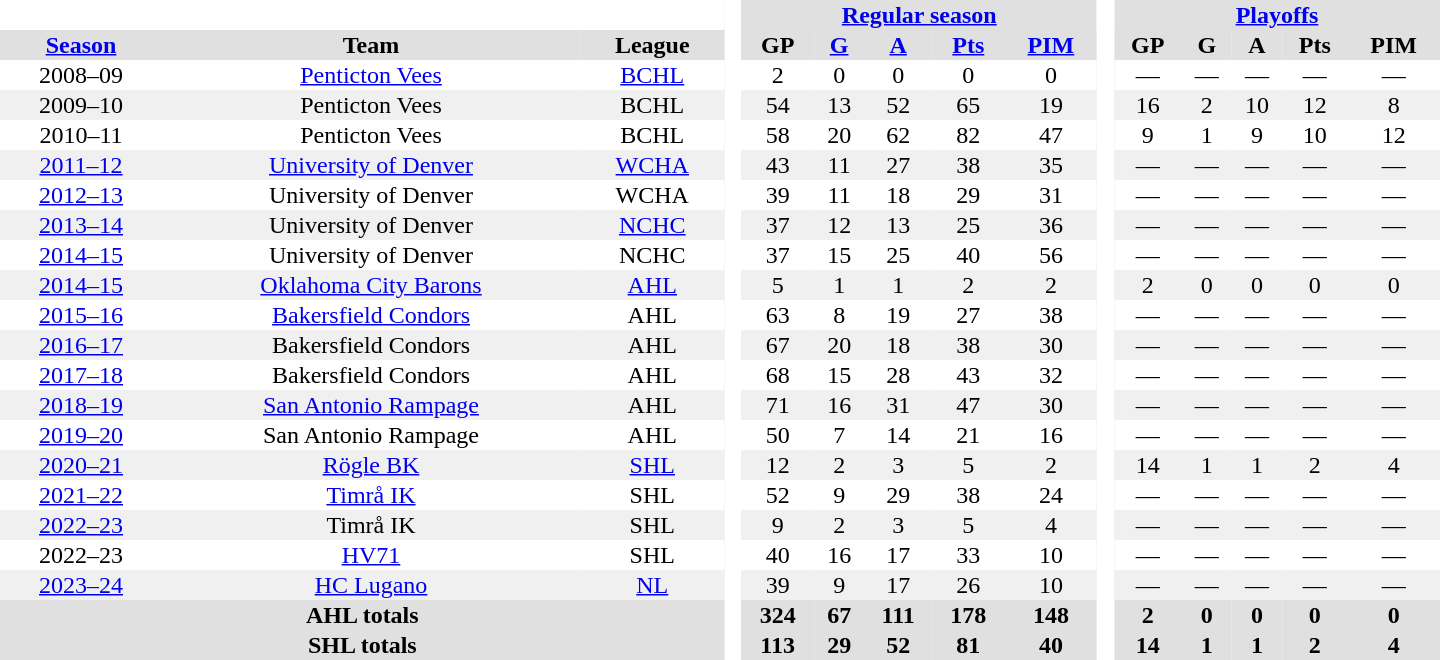<table border="0" cellpadding="1" cellspacing="0" style="text-align:center; width:60em;">
<tr style="background:#e0e0e0;">
<th colspan="3"  bgcolor="#ffffff"> </th>
<th rowspan="99" bgcolor="#ffffff"> </th>
<th colspan="5"><a href='#'>Regular season</a></th>
<th rowspan="99" bgcolor="#ffffff"> </th>
<th colspan="5"><a href='#'>Playoffs</a></th>
</tr>
<tr style="background:#e0e0e0;">
<th><a href='#'>Season</a></th>
<th>Team</th>
<th>League</th>
<th>GP</th>
<th><a href='#'>G</a></th>
<th><a href='#'>A</a></th>
<th><a href='#'>Pts</a></th>
<th><a href='#'>PIM</a></th>
<th>GP</th>
<th>G</th>
<th>A</th>
<th>Pts</th>
<th>PIM</th>
</tr>
<tr>
<td>2008–09</td>
<td><a href='#'>Penticton Vees</a></td>
<td><a href='#'>BCHL</a></td>
<td>2</td>
<td>0</td>
<td>0</td>
<td>0</td>
<td>0</td>
<td>—</td>
<td>—</td>
<td>—</td>
<td>—</td>
<td>—</td>
</tr>
<tr bgcolor="#f0f0f0">
<td>2009–10</td>
<td>Penticton Vees</td>
<td>BCHL</td>
<td>54</td>
<td>13</td>
<td>52</td>
<td>65</td>
<td>19</td>
<td>16</td>
<td>2</td>
<td>10</td>
<td>12</td>
<td>8</td>
</tr>
<tr>
<td>2010–11</td>
<td>Penticton Vees</td>
<td>BCHL</td>
<td>58</td>
<td>20</td>
<td>62</td>
<td>82</td>
<td>47</td>
<td>9</td>
<td>1</td>
<td>9</td>
<td>10</td>
<td>12</td>
</tr>
<tr bgcolor="#f0f0f0">
<td><a href='#'>2011–12</a></td>
<td><a href='#'>University of Denver</a></td>
<td><a href='#'>WCHA</a></td>
<td>43</td>
<td>11</td>
<td>27</td>
<td>38</td>
<td>35</td>
<td>—</td>
<td>—</td>
<td>—</td>
<td>—</td>
<td>—</td>
</tr>
<tr>
<td><a href='#'>2012–13</a></td>
<td>University of Denver</td>
<td>WCHA</td>
<td>39</td>
<td>11</td>
<td>18</td>
<td>29</td>
<td>31</td>
<td>—</td>
<td>—</td>
<td>—</td>
<td>—</td>
<td>—</td>
</tr>
<tr bgcolor="#f0f0f0">
<td><a href='#'>2013–14</a></td>
<td>University of Denver</td>
<td><a href='#'>NCHC</a></td>
<td>37</td>
<td>12</td>
<td>13</td>
<td>25</td>
<td>36</td>
<td>—</td>
<td>—</td>
<td>—</td>
<td>—</td>
<td>—</td>
</tr>
<tr>
<td><a href='#'>2014–15</a></td>
<td>University of Denver</td>
<td>NCHC</td>
<td>37</td>
<td>15</td>
<td>25</td>
<td>40</td>
<td>56</td>
<td>—</td>
<td>—</td>
<td>—</td>
<td>—</td>
<td>—</td>
</tr>
<tr bgcolor="#f0f0f0">
<td><a href='#'>2014–15</a></td>
<td><a href='#'>Oklahoma City Barons</a></td>
<td><a href='#'>AHL</a></td>
<td>5</td>
<td>1</td>
<td>1</td>
<td>2</td>
<td>2</td>
<td>2</td>
<td>0</td>
<td>0</td>
<td>0</td>
<td>0</td>
</tr>
<tr>
<td><a href='#'>2015–16</a></td>
<td><a href='#'>Bakersfield Condors</a></td>
<td>AHL</td>
<td>63</td>
<td>8</td>
<td>19</td>
<td>27</td>
<td>38</td>
<td>—</td>
<td>—</td>
<td>—</td>
<td>—</td>
<td>—</td>
</tr>
<tr bgcolor="#f0f0f0">
<td><a href='#'>2016–17</a></td>
<td>Bakersfield Condors</td>
<td>AHL</td>
<td>67</td>
<td>20</td>
<td>18</td>
<td>38</td>
<td>30</td>
<td>—</td>
<td>—</td>
<td>—</td>
<td>—</td>
<td>—</td>
</tr>
<tr>
<td><a href='#'>2017–18</a></td>
<td>Bakersfield Condors</td>
<td>AHL</td>
<td>68</td>
<td>15</td>
<td>28</td>
<td>43</td>
<td>32</td>
<td>—</td>
<td>—</td>
<td>—</td>
<td>—</td>
<td>—</td>
</tr>
<tr bgcolor="#f0f0f0">
<td><a href='#'>2018–19</a></td>
<td><a href='#'>San Antonio Rampage</a></td>
<td>AHL</td>
<td>71</td>
<td>16</td>
<td>31</td>
<td>47</td>
<td>30</td>
<td>—</td>
<td>—</td>
<td>—</td>
<td>—</td>
<td>—</td>
</tr>
<tr>
<td><a href='#'>2019–20</a></td>
<td>San Antonio Rampage</td>
<td>AHL</td>
<td>50</td>
<td>7</td>
<td>14</td>
<td>21</td>
<td>16</td>
<td>—</td>
<td>—</td>
<td>—</td>
<td>—</td>
<td>—</td>
</tr>
<tr bgcolor="#f0f0f0">
<td><a href='#'>2020–21</a></td>
<td><a href='#'>Rögle BK</a></td>
<td><a href='#'>SHL</a></td>
<td>12</td>
<td>2</td>
<td>3</td>
<td>5</td>
<td>2</td>
<td>14</td>
<td>1</td>
<td>1</td>
<td>2</td>
<td>4</td>
</tr>
<tr>
<td><a href='#'>2021–22</a></td>
<td><a href='#'>Timrå IK</a></td>
<td>SHL</td>
<td>52</td>
<td>9</td>
<td>29</td>
<td>38</td>
<td>24</td>
<td>—</td>
<td>—</td>
<td>—</td>
<td>—</td>
<td>—</td>
</tr>
<tr bgcolor="#f0f0f0">
<td><a href='#'>2022–23</a></td>
<td>Timrå IK</td>
<td>SHL</td>
<td>9</td>
<td>2</td>
<td>3</td>
<td>5</td>
<td>4</td>
<td>—</td>
<td>—</td>
<td>—</td>
<td>—</td>
<td>—</td>
</tr>
<tr>
<td>2022–23</td>
<td><a href='#'>HV71</a></td>
<td>SHL</td>
<td>40</td>
<td>16</td>
<td>17</td>
<td>33</td>
<td>10</td>
<td>—</td>
<td>—</td>
<td>—</td>
<td>—</td>
<td>—</td>
</tr>
<tr bgcolor="#f0f0f0">
<td><a href='#'>2023–24</a></td>
<td><a href='#'>HC Lugano</a></td>
<td><a href='#'>NL</a></td>
<td>39</td>
<td>9</td>
<td>17</td>
<td>26</td>
<td>10</td>
<td>—</td>
<td>—</td>
<td>—</td>
<td>—</td>
<td>—</td>
</tr>
<tr bgcolor="#e0e0e0">
<th colspan="3">AHL totals</th>
<th>324</th>
<th>67</th>
<th>111</th>
<th>178</th>
<th>148</th>
<th>2</th>
<th>0</th>
<th>0</th>
<th>0</th>
<th>0</th>
</tr>
<tr bgcolor="#e0e0e0">
<th colspan="3">SHL totals</th>
<th>113</th>
<th>29</th>
<th>52</th>
<th>81</th>
<th>40</th>
<th>14</th>
<th>1</th>
<th>1</th>
<th>2</th>
<th>4</th>
</tr>
</table>
